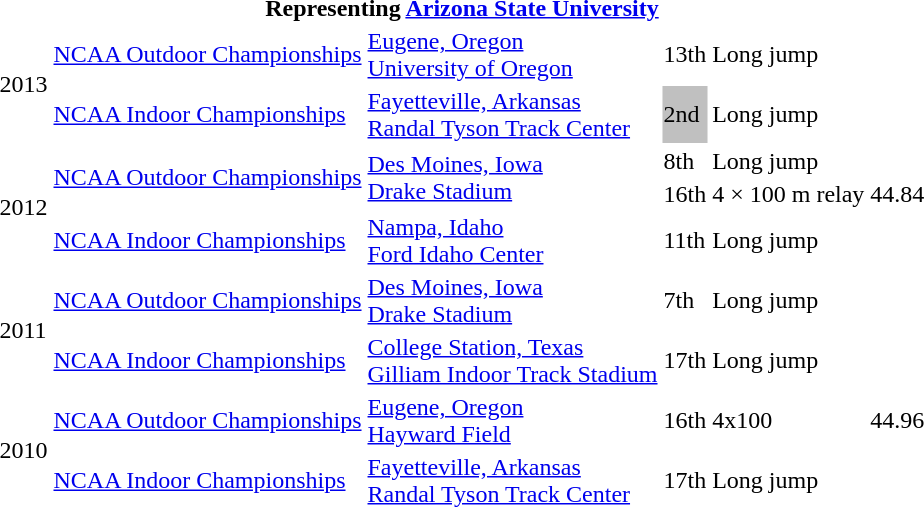<table>
<tr>
<th colspan="6">Representing <a href='#'>Arizona State University</a></th>
</tr>
<tr>
<td rowspan=2>2013</td>
<td><a href='#'>NCAA Outdoor Championships</a></td>
<td><a href='#'>Eugene, Oregon</a> <br><a href='#'>University of Oregon</a></td>
<td>13th</td>
<td>Long jump</td>
<td></td>
</tr>
<tr>
<td><a href='#'>NCAA Indoor Championships</a></td>
<td><a href='#'>Fayetteville, Arkansas</a> <br><a href='#'>Randal Tyson Track Center</a></td>
<td bgcolor=silver>2nd</td>
<td>Long jump</td>
<td></td>
</tr>
<tr>
<td rowspan=3>2012</td>
<td rowspan=2><a href='#'>NCAA Outdoor Championships</a></td>
<td rowspan=2><a href='#'>Des Moines, Iowa</a> <br><a href='#'>Drake Stadium</a></td>
<td>8th</td>
<td>Long jump</td>
<td></td>
</tr>
<tr>
<td>16th</td>
<td>4 × 100 m relay</td>
<td>44.84</td>
</tr>
<tr>
<td><a href='#'>NCAA Indoor Championships</a></td>
<td><a href='#'>Nampa, Idaho</a> <br><a href='#'>Ford Idaho Center</a></td>
<td>11th</td>
<td>Long jump</td>
<td></td>
</tr>
<tr>
<td rowspan=2>2011</td>
<td><a href='#'>NCAA Outdoor Championships</a></td>
<td><a href='#'>Des Moines, Iowa</a> <br><a href='#'>Drake Stadium</a></td>
<td>7th</td>
<td>Long jump</td>
<td></td>
</tr>
<tr>
<td><a href='#'>NCAA Indoor Championships</a></td>
<td><a href='#'>College Station, Texas</a> <br><a href='#'>Gilliam Indoor Track Stadium</a></td>
<td>17th</td>
<td>Long jump</td>
<td></td>
</tr>
<tr>
<td rowspan=2>2010</td>
<td><a href='#'>NCAA Outdoor Championships</a></td>
<td><a href='#'>Eugene, Oregon</a> <br><a href='#'>Hayward Field</a></td>
<td>16th</td>
<td>4x100</td>
<td>44.96</td>
</tr>
<tr>
<td><a href='#'>NCAA Indoor Championships</a></td>
<td><a href='#'>Fayetteville, Arkansas</a> <br><a href='#'>Randal Tyson Track Center</a></td>
<td>17th</td>
<td>Long jump</td>
<td></td>
</tr>
</table>
